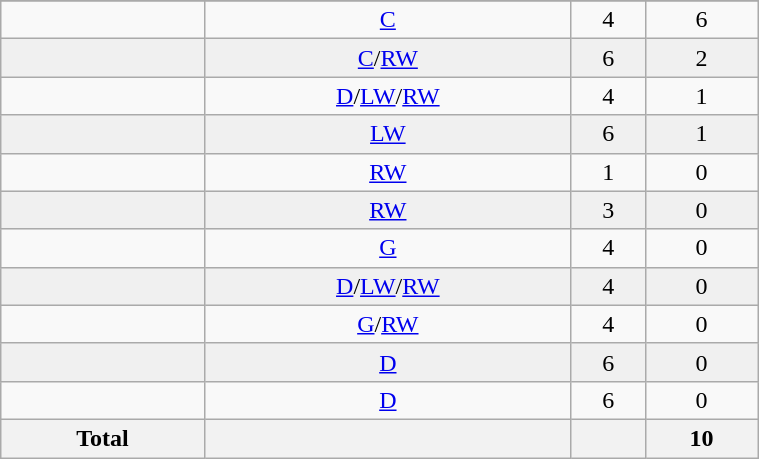<table class="wikitable sortable" width ="40%">
<tr align="center">
</tr>
<tr align="center" bgcolor="">
<td></td>
<td><a href='#'>C</a></td>
<td>4</td>
<td>6</td>
</tr>
<tr align="center" bgcolor="f0f0f0">
<td></td>
<td><a href='#'>C</a>/<a href='#'>RW</a></td>
<td>6</td>
<td>2</td>
</tr>
<tr align="center" bgcolor="">
<td></td>
<td><a href='#'>D</a>/<a href='#'>LW</a>/<a href='#'>RW</a></td>
<td>4</td>
<td>1</td>
</tr>
<tr align="center" bgcolor="f0f0f0">
<td></td>
<td><a href='#'>LW</a></td>
<td>6</td>
<td>1</td>
</tr>
<tr align="center" bgcolor="">
<td></td>
<td><a href='#'>RW</a></td>
<td>1</td>
<td>0</td>
</tr>
<tr align="center" bgcolor="f0f0f0">
<td></td>
<td><a href='#'>RW</a></td>
<td>3</td>
<td>0</td>
</tr>
<tr align="center" bgcolor="">
<td></td>
<td><a href='#'>G</a></td>
<td>4</td>
<td>0</td>
</tr>
<tr align="center" bgcolor="f0f0f0">
<td></td>
<td><a href='#'>D</a>/<a href='#'>LW</a>/<a href='#'>RW</a></td>
<td>4</td>
<td>0</td>
</tr>
<tr align="center" bgcolor="">
<td></td>
<td><a href='#'>G</a>/<a href='#'>RW</a></td>
<td>4</td>
<td>0</td>
</tr>
<tr align="center" bgcolor="f0f0f0">
<td></td>
<td><a href='#'>D</a></td>
<td>6</td>
<td>0</td>
</tr>
<tr align="center" bgcolor="">
<td></td>
<td><a href='#'>D</a></td>
<td>6</td>
<td>0</td>
</tr>
<tr>
<th>Total</th>
<th></th>
<th></th>
<th>10</th>
</tr>
</table>
